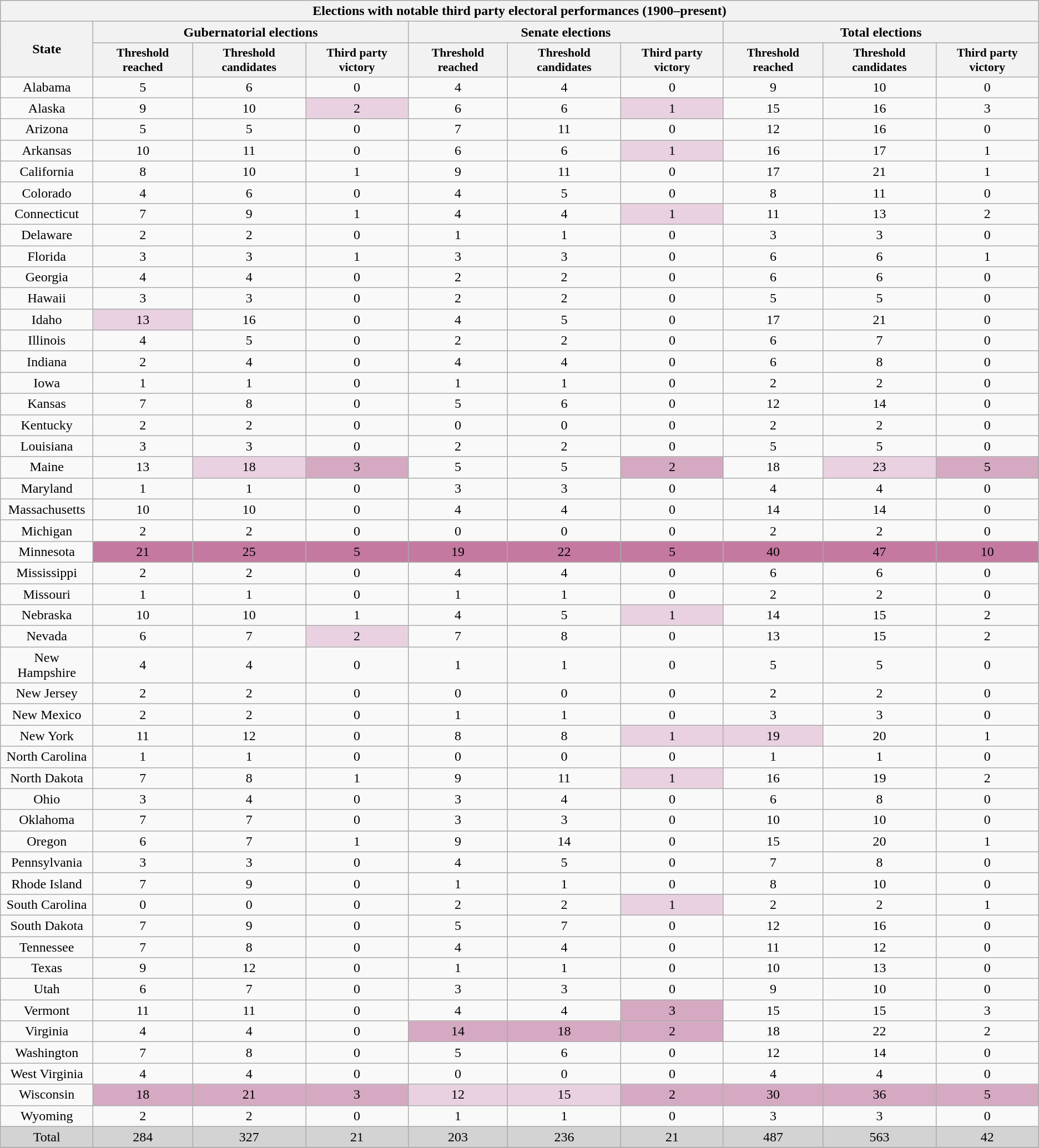<table class="wikitable sortable mw-collapsible" style="text-align:center;">
<tr bgcolor=lightgrey>
<th colspan="10">Elections with notable third party electoral performances (1900–present)</th>
</tr>
<tr style="background:lightgrey;">
<th rowspan="2">State</th>
<th colspan="3">Gubernatorial elections</th>
<th colspan="3">Senate elections</th>
<th colspan="3">Total elections</th>
</tr>
<tr style="background:lightgrey; font-size:90%">
<th>Threshold reached</th>
<th>Threshold candidates</th>
<th>Third party victory</th>
<th>Threshold reached</th>
<th>Threshold candidates</th>
<th>Third party victory</th>
<th>Threshold reached</th>
<th>Threshold candidates</th>
<th>Third party victory</th>
</tr>
<tr>
<td>Alabama</td>
<td>5</td>
<td>6</td>
<td>0</td>
<td>4</td>
<td>4</td>
<td>0</td>
<td>9</td>
<td>10</td>
<td>0</td>
</tr>
<tr>
<td>Alaska</td>
<td>9</td>
<td>10</td>
<td style="background:#e9d1e1;">2</td>
<td>6</td>
<td>6</td>
<td style="background:#e9d1e1;">1</td>
<td>15</td>
<td>16</td>
<td>3</td>
</tr>
<tr>
<td>Arizona</td>
<td>5</td>
<td>5</td>
<td>0</td>
<td>7</td>
<td>11</td>
<td>0</td>
<td>12</td>
<td>16</td>
<td>0</td>
</tr>
<tr>
<td>Arkansas</td>
<td>10</td>
<td>11</td>
<td>0</td>
<td>6</td>
<td>6</td>
<td style="background:#e9d1e1;">1</td>
<td>16</td>
<td>17</td>
<td>1</td>
</tr>
<tr>
<td>California</td>
<td>8</td>
<td>10</td>
<td>1</td>
<td>9</td>
<td>11</td>
<td>0</td>
<td>17</td>
<td>21</td>
<td>1</td>
</tr>
<tr>
<td>Colorado</td>
<td>4</td>
<td>6</td>
<td>0</td>
<td>4</td>
<td>5</td>
<td>0</td>
<td>8</td>
<td>11</td>
<td>0</td>
</tr>
<tr>
<td>Connecticut</td>
<td>7</td>
<td>9</td>
<td>1</td>
<td>4</td>
<td>4</td>
<td style="background:#e9d1e1;">1</td>
<td>11</td>
<td>13</td>
<td>2</td>
</tr>
<tr>
<td>Delaware</td>
<td>2</td>
<td>2</td>
<td>0</td>
<td>1</td>
<td>1</td>
<td>0</td>
<td>3</td>
<td>3</td>
<td>0</td>
</tr>
<tr>
<td>Florida</td>
<td>3</td>
<td>3</td>
<td>1</td>
<td>3</td>
<td>3</td>
<td>0</td>
<td>6</td>
<td>6</td>
<td>1</td>
</tr>
<tr>
<td>Georgia</td>
<td>4</td>
<td>4</td>
<td>0</td>
<td>2</td>
<td>2</td>
<td>0</td>
<td>6</td>
<td>6</td>
<td>0</td>
</tr>
<tr>
<td>Hawaii</td>
<td>3</td>
<td>3</td>
<td>0</td>
<td>2</td>
<td>2</td>
<td>0</td>
<td>5</td>
<td>5</td>
<td>0</td>
</tr>
<tr>
<td>Idaho</td>
<td style="background:#e9d1e1;">13</td>
<td>16</td>
<td>0</td>
<td>4</td>
<td>5</td>
<td>0</td>
<td>17</td>
<td>21</td>
<td>0</td>
</tr>
<tr>
<td>Illinois</td>
<td>4</td>
<td>5</td>
<td>0</td>
<td>2</td>
<td>2</td>
<td>0</td>
<td>6</td>
<td>7</td>
<td>0</td>
</tr>
<tr>
<td>Indiana</td>
<td>2</td>
<td>4</td>
<td>0</td>
<td>4</td>
<td>4</td>
<td>0</td>
<td>6</td>
<td>8</td>
<td>0</td>
</tr>
<tr>
<td>Iowa</td>
<td>1</td>
<td>1</td>
<td>0</td>
<td>1</td>
<td>1</td>
<td>0</td>
<td>2</td>
<td>2</td>
<td>0</td>
</tr>
<tr>
<td>Kansas</td>
<td>7</td>
<td>8</td>
<td>0</td>
<td>5</td>
<td>6</td>
<td>0</td>
<td>12</td>
<td>14</td>
<td>0</td>
</tr>
<tr>
<td>Kentucky</td>
<td>2</td>
<td>2</td>
<td>0</td>
<td>0</td>
<td>0</td>
<td>0</td>
<td>2</td>
<td>2</td>
<td>0</td>
</tr>
<tr>
<td>Louisiana</td>
<td>3</td>
<td>3</td>
<td>0</td>
<td>2</td>
<td>2</td>
<td>0</td>
<td>5</td>
<td>5</td>
<td>0</td>
</tr>
<tr>
<td>Maine</td>
<td>13</td>
<td style="background:#e9d1e1;">18</td>
<td style="background:#d5a9c2;">3</td>
<td>5</td>
<td>5</td>
<td style="background:#d5a9c2;">2</td>
<td>18</td>
<td style="background:#e9d1e1;">23</td>
<td style="background:#d5a9c2;">5</td>
</tr>
<tr>
<td>Maryland</td>
<td>1</td>
<td>1</td>
<td>0</td>
<td>3</td>
<td>3</td>
<td>0</td>
<td>4</td>
<td>4</td>
<td>0</td>
</tr>
<tr>
<td>Massachusetts</td>
<td>10</td>
<td>10</td>
<td>0</td>
<td>4</td>
<td>4</td>
<td>0</td>
<td>14</td>
<td>14</td>
<td>0</td>
</tr>
<tr>
<td>Michigan</td>
<td>2</td>
<td>2</td>
<td>0</td>
<td>0</td>
<td>0</td>
<td>0</td>
<td>2</td>
<td>2</td>
<td>0</td>
</tr>
<tr>
<td>Minnesota</td>
<td style="background:#c579a0;">21</td>
<td style="background:#c579a0;">25</td>
<td style="background:#c579a0;">5</td>
<td style="background:#c579a0;">19</td>
<td style="background:#c579a0;">22</td>
<td style="background:#c579a0;">5</td>
<td style="background:#c579a0;">40</td>
<td style="background:#c579a0;">47</td>
<td style="background:#c579a0;">10</td>
</tr>
<tr>
<td>Mississippi</td>
<td>2</td>
<td>2</td>
<td>0</td>
<td>4</td>
<td>4</td>
<td>0</td>
<td>6</td>
<td>6</td>
<td>0</td>
</tr>
<tr>
<td>Missouri</td>
<td>1</td>
<td>1</td>
<td>0</td>
<td>1</td>
<td>1</td>
<td>0</td>
<td>2</td>
<td>2</td>
<td>0</td>
</tr>
<tr>
<td>Nebraska</td>
<td>10</td>
<td>10</td>
<td>1</td>
<td>4</td>
<td>5</td>
<td style="background:#e9d1e1;">1</td>
<td>14</td>
<td>15</td>
<td>2</td>
</tr>
<tr>
<td>Nevada</td>
<td>6</td>
<td>7</td>
<td style="background:#e9d1e1;">2</td>
<td>7</td>
<td>8</td>
<td>0</td>
<td>13</td>
<td>15</td>
<td>2</td>
</tr>
<tr>
<td>New Hampshire</td>
<td>4</td>
<td>4</td>
<td>0</td>
<td>1</td>
<td>1</td>
<td>0</td>
<td>5</td>
<td>5</td>
<td>0</td>
</tr>
<tr>
<td>New Jersey</td>
<td>2</td>
<td>2</td>
<td>0</td>
<td>0</td>
<td>0</td>
<td>0</td>
<td>2</td>
<td>2</td>
<td>0</td>
</tr>
<tr>
<td>New Mexico</td>
<td>2</td>
<td>2</td>
<td>0</td>
<td>1</td>
<td>1</td>
<td>0</td>
<td>3</td>
<td>3</td>
<td>0</td>
</tr>
<tr>
<td>New York</td>
<td>11</td>
<td>12</td>
<td>0</td>
<td>8</td>
<td>8</td>
<td style="background:#e9d1e1;">1</td>
<td style="background:#e9d1e1;">19</td>
<td>20</td>
<td>1</td>
</tr>
<tr>
<td>North Carolina</td>
<td>1</td>
<td>1</td>
<td>0</td>
<td>0</td>
<td>0</td>
<td>0</td>
<td>1</td>
<td>1</td>
<td>0</td>
</tr>
<tr>
<td>North Dakota</td>
<td>7</td>
<td>8</td>
<td>1</td>
<td>9</td>
<td>11</td>
<td style="background:#e9d1e1;">1</td>
<td>16</td>
<td>19</td>
<td>2</td>
</tr>
<tr>
<td>Ohio</td>
<td>3</td>
<td>4</td>
<td>0</td>
<td>3</td>
<td>4</td>
<td>0</td>
<td>6</td>
<td>8</td>
<td>0</td>
</tr>
<tr>
<td>Oklahoma</td>
<td>7</td>
<td>7</td>
<td>0</td>
<td>3</td>
<td>3</td>
<td>0</td>
<td>10</td>
<td>10</td>
<td>0</td>
</tr>
<tr>
<td>Oregon</td>
<td>6</td>
<td>7</td>
<td>1</td>
<td>9</td>
<td>14</td>
<td>0</td>
<td>15</td>
<td>20</td>
<td>1</td>
</tr>
<tr>
<td>Pennsylvania</td>
<td>3</td>
<td>3</td>
<td>0</td>
<td>4</td>
<td>5</td>
<td>0</td>
<td>7</td>
<td>8</td>
<td>0</td>
</tr>
<tr>
<td>Rhode Island</td>
<td>7</td>
<td>9</td>
<td>0</td>
<td>1</td>
<td>1</td>
<td>0</td>
<td>8</td>
<td>10</td>
<td>0</td>
</tr>
<tr>
<td>South Carolina</td>
<td>0</td>
<td>0</td>
<td>0</td>
<td>2</td>
<td>2</td>
<td style="background:#e9d1e1;">1</td>
<td>2</td>
<td>2</td>
<td>1</td>
</tr>
<tr>
<td>South Dakota</td>
<td>7</td>
<td>9</td>
<td>0</td>
<td>5</td>
<td>7</td>
<td>0</td>
<td>12</td>
<td>16</td>
<td>0</td>
</tr>
<tr>
<td>Tennessee</td>
<td>7</td>
<td>8</td>
<td>0</td>
<td>4</td>
<td>4</td>
<td>0</td>
<td>11</td>
<td>12</td>
<td>0</td>
</tr>
<tr>
<td>Texas</td>
<td>9</td>
<td>12</td>
<td>0</td>
<td>1</td>
<td>1</td>
<td>0</td>
<td>10</td>
<td>13</td>
<td>0</td>
</tr>
<tr>
<td>Utah</td>
<td>6</td>
<td>7</td>
<td>0</td>
<td>3</td>
<td>3</td>
<td>0</td>
<td>9</td>
<td>10</td>
<td>0</td>
</tr>
<tr>
<td>Vermont</td>
<td>11</td>
<td>11</td>
<td>0</td>
<td>4</td>
<td>4</td>
<td style="background:#d5a9c2;">3</td>
<td>15</td>
<td>15</td>
<td>3</td>
</tr>
<tr>
<td>Virginia</td>
<td>4</td>
<td>4</td>
<td>0</td>
<td style="background:#d5a9c2;">14</td>
<td style="background:#d5a9c2;">18</td>
<td style="background:#d5a9c2;">2</td>
<td>18</td>
<td>22</td>
<td>2</td>
</tr>
<tr>
<td>Washington</td>
<td>7</td>
<td>8</td>
<td>0</td>
<td>5</td>
<td>6</td>
<td>0</td>
<td>12</td>
<td>14</td>
<td>0</td>
</tr>
<tr>
<td>West Virginia</td>
<td>4</td>
<td>4</td>
<td>0</td>
<td>0</td>
<td>0</td>
<td>0</td>
<td>4</td>
<td>4</td>
<td>0</td>
</tr>
<tr>
<td>Wisconsin</td>
<td style="background:#d5a9c2;">18</td>
<td style="background:#d5a9c2;">21</td>
<td style="background:#d5a9c2;">3</td>
<td style="background:#e9d1e1;">12</td>
<td style="background:#e9d1e1;">15</td>
<td style="background:#d5a9c2;">2</td>
<td style="background:#d5a9c2;">30</td>
<td style="background:#d5a9c2;">36</td>
<td style="background:#d5a9c2;">5</td>
</tr>
<tr>
<td>Wyoming</td>
<td>2</td>
<td>2</td>
<td>0</td>
<td>1</td>
<td>1</td>
<td>0</td>
<td>3</td>
<td>3</td>
<td>0</td>
</tr>
<tr>
<td style="background:lightgrey;">Total</td>
<td style="background:lightgrey;">284</td>
<td style="background:lightgrey;">327</td>
<td style="background:lightgrey;">21</td>
<td style="background:lightgrey;">203</td>
<td style="background:lightgrey;">236</td>
<td style="background:lightgrey;">21</td>
<td style="background:lightgrey;">487</td>
<td style="background:lightgrey;">563</td>
<td style="background:lightgrey;">42</td>
</tr>
<tr>
</tr>
</table>
